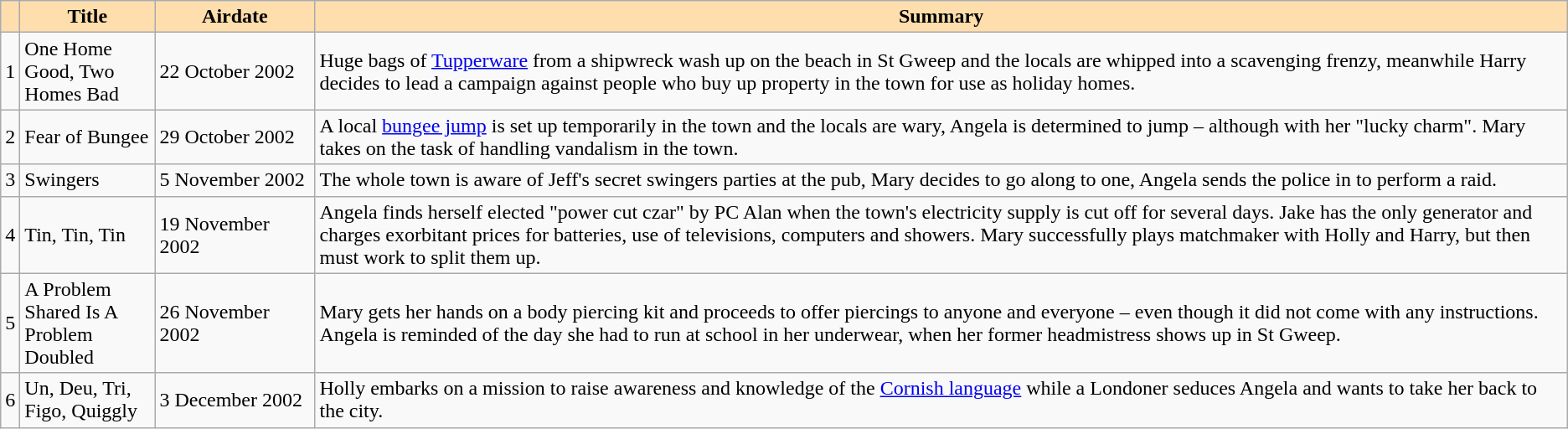<table class="wikitable">
<tr>
<th style="background:#ffdead"></th>
<th style="background:#ffdead" width="100">Title</th>
<th style="background:#ffdead" width="120">Airdate</th>
<th style="background:#ffdead">Summary</th>
</tr>
<tr>
<td>1</td>
<td>One Home Good, Two Homes Bad</td>
<td>22 October 2002</td>
<td>Huge bags of <a href='#'>Tupperware</a> from a shipwreck wash up on the beach in St Gweep and the locals are whipped into a scavenging frenzy, meanwhile Harry decides to lead a campaign against people who buy up property in the town for use as holiday homes.</td>
</tr>
<tr>
<td>2</td>
<td>Fear of Bungee</td>
<td>29 October 2002</td>
<td>A local <a href='#'>bungee jump</a> is set up temporarily in the town and the locals are wary, Angela is determined to jump – although with her "lucky charm".  Mary takes on the task of handling vandalism in the town.</td>
</tr>
<tr>
<td>3</td>
<td>Swingers</td>
<td>5 November 2002</td>
<td>The whole town is aware of Jeff's secret swingers parties at the pub, Mary decides to go along to one, Angela sends the police in to perform a raid.</td>
</tr>
<tr>
<td>4</td>
<td>Tin, Tin, Tin</td>
<td>19 November 2002</td>
<td>Angela finds herself elected "power cut czar" by PC Alan when the town's electricity supply is cut off for several days.  Jake has the only generator and charges exorbitant prices for batteries, use of televisions, computers and showers.  Mary successfully plays matchmaker with Holly and Harry, but then must work to split them up.</td>
</tr>
<tr>
<td>5</td>
<td>A Problem Shared Is A Problem Doubled</td>
<td>26 November 2002</td>
<td>Mary gets her hands on a body piercing kit and proceeds to offer piercings to anyone and everyone – even though it did not come with any instructions.  Angela is reminded of the day she had to run at school in her underwear, when her former headmistress shows up in St Gweep.</td>
</tr>
<tr>
<td>6</td>
<td>Un, Deu, Tri, Figo, Quiggly</td>
<td>3 December 2002</td>
<td>Holly embarks on a mission to raise awareness and knowledge of the <a href='#'>Cornish language</a> while a Londoner seduces Angela and wants to take her back to the city.</td>
</tr>
</table>
